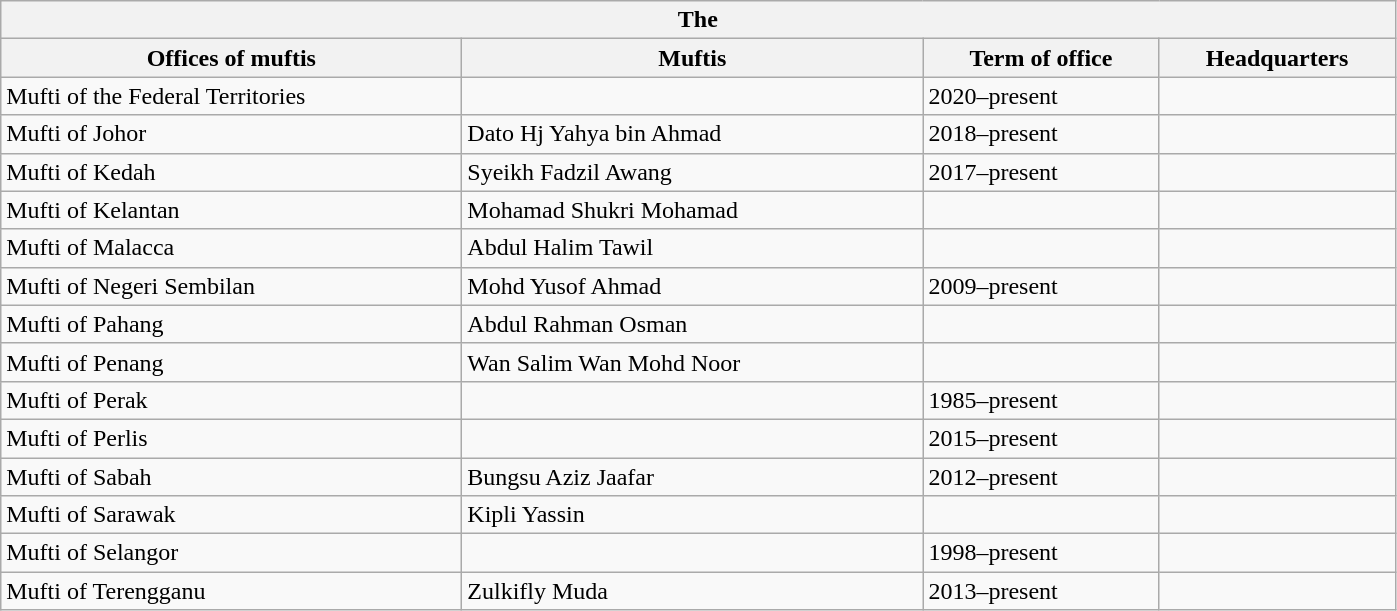<table class=wikitable>
<tr>
<th colspan=14>The </th>
</tr>
<tr>
<th scope="row"  width="300">Offices of muftis</th>
<th scope="row"  width="300">Muftis</th>
<th scope="row"  width="150">Term of office</th>
<th scope="row"  width="150">Headquarters</th>
</tr>
<tr>
<td>Mufti of the Federal Territories</td>
<td></td>
<td>2020–present</td>
<td></td>
</tr>
<tr>
<td>Mufti of Johor</td>
<td>Dato Hj Yahya bin Ahmad</td>
<td>2018–present</td>
<td></td>
</tr>
<tr>
<td>Mufti of Kedah</td>
<td>Syeikh Fadzil Awang</td>
<td>2017–present</td>
<td></td>
</tr>
<tr>
<td>Mufti of Kelantan</td>
<td>Mohamad Shukri Mohamad</td>
<td></td>
<td></td>
</tr>
<tr>
<td>Mufti of Malacca</td>
<td>Abdul Halim Tawil</td>
<td></td>
<td></td>
</tr>
<tr>
<td>Mufti of Negeri Sembilan</td>
<td>Mohd Yusof Ahmad</td>
<td>2009–present</td>
<td></td>
</tr>
<tr>
<td>Mufti of Pahang</td>
<td>Abdul Rahman Osman</td>
<td></td>
<td></td>
</tr>
<tr>
<td>Mufti of Penang</td>
<td>Wan Salim Wan Mohd Noor</td>
<td></td>
<td></td>
</tr>
<tr>
<td>Mufti of Perak</td>
<td></td>
<td>1985–present</td>
<td></td>
</tr>
<tr>
<td>Mufti of Perlis</td>
<td></td>
<td>2015–present</td>
<td></td>
</tr>
<tr>
<td>Mufti of Sabah</td>
<td>Bungsu Aziz Jaafar</td>
<td>2012–present</td>
<td></td>
</tr>
<tr>
<td>Mufti of Sarawak</td>
<td>Kipli Yassin</td>
<td></td>
<td></td>
</tr>
<tr>
<td>Mufti of Selangor</td>
<td></td>
<td>1998–present</td>
<td></td>
</tr>
<tr>
<td>Mufti of Terengganu</td>
<td>Zulkifly Muda</td>
<td>2013–present</td>
<td></td>
</tr>
</table>
